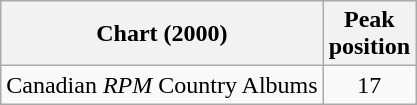<table class="wikitable">
<tr>
<th>Chart (2000)</th>
<th>Peak<br>position</th>
</tr>
<tr>
<td>Canadian <em>RPM</em> Country Albums</td>
<td align="center">17</td>
</tr>
</table>
